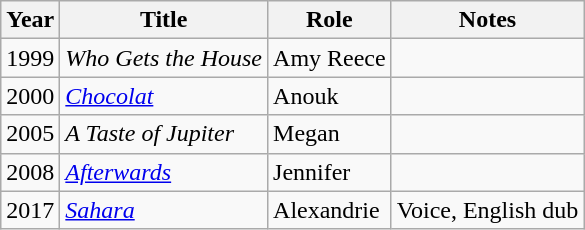<table class="wikitable sortable">
<tr>
<th>Year</th>
<th>Title</th>
<th>Role</th>
<th>Notes</th>
</tr>
<tr>
<td>1999</td>
<td><em>Who Gets the House</em></td>
<td>Amy Reece</td>
<td></td>
</tr>
<tr>
<td>2000</td>
<td><em><a href='#'>Chocolat</a></em></td>
<td>Anouk</td>
<td></td>
</tr>
<tr>
<td>2005</td>
<td data-sort-value="Taste of Jupiter, A"><em>A Taste of Jupiter</em></td>
<td>Megan</td>
<td></td>
</tr>
<tr>
<td>2008</td>
<td><em><a href='#'>Afterwards</a></em></td>
<td>Jennifer</td>
<td></td>
</tr>
<tr>
<td>2017</td>
<td><em><a href='#'>Sahara</a></em></td>
<td>Alexandrie</td>
<td>Voice, English dub</td>
</tr>
</table>
